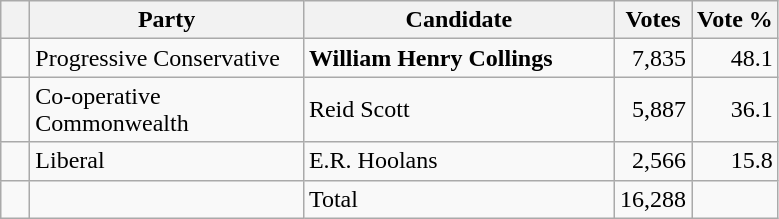<table class="wikitable">
<tr>
<th></th>
<th scope="col" width="175">Party</th>
<th scope="col" width="200">Candidate</th>
<th>Votes</th>
<th>Vote %</th>
</tr>
<tr>
<td>   </td>
<td>Progressive Conservative</td>
<td><strong>William Henry Collings</strong></td>
<td align=right>7,835</td>
<td align=right>48.1</td>
</tr>
<tr |>
<td>   </td>
<td>Co-operative Commonwealth</td>
<td>Reid Scott</td>
<td align=right>5,887</td>
<td align=right>36.1</td>
</tr>
<tr |>
<td>   </td>
<td>Liberal</td>
<td>E.R. Hoolans</td>
<td align=right>2,566</td>
<td align=right>15.8</td>
</tr>
<tr |>
<td></td>
<td></td>
<td>Total</td>
<td align=right>16,288</td>
<td></td>
</tr>
</table>
